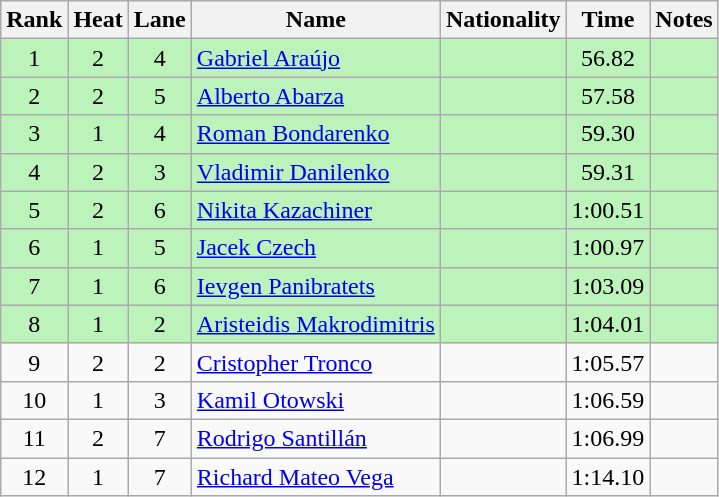<table class="wikitable sortable" style="text-align:center">
<tr>
<th>Rank</th>
<th>Heat</th>
<th>Lane</th>
<th>Name</th>
<th>Nationality</th>
<th>Time</th>
<th>Notes</th>
</tr>
<tr bgcolor=bbf3bb>
<td>1</td>
<td>2</td>
<td>4</td>
<td align=left><a href='#'>Gabriel Araújo</a></td>
<td align=left></td>
<td>56.82</td>
<td></td>
</tr>
<tr bgcolor=bbf3bb>
<td>2</td>
<td>2</td>
<td>5</td>
<td align=left><a href='#'>Alberto Abarza</a></td>
<td align=left></td>
<td>57.58</td>
<td></td>
</tr>
<tr bgcolor=bbf3bb>
<td>3</td>
<td>1</td>
<td>4</td>
<td align=left><a href='#'>Roman Bondarenko</a></td>
<td align=left></td>
<td>59.30</td>
<td></td>
</tr>
<tr bgcolor=bbf3bb>
<td>4</td>
<td>2</td>
<td>3</td>
<td align=left><a href='#'>Vladimir Danilenko</a></td>
<td align=left></td>
<td>59.31</td>
<td></td>
</tr>
<tr bgcolor=bbf3bb>
<td>5</td>
<td>2</td>
<td>6</td>
<td align=left><a href='#'>Nikita Kazachiner</a></td>
<td align=left></td>
<td>1:00.51</td>
<td></td>
</tr>
<tr bgcolor=bbf3bb>
<td>6</td>
<td>1</td>
<td>5</td>
<td align=left><a href='#'>Jacek Czech</a></td>
<td align=left></td>
<td>1:00.97</td>
<td></td>
</tr>
<tr bgcolor=bbf3bb>
<td>7</td>
<td>1</td>
<td>6</td>
<td align=left><a href='#'>Ievgen Panibratets</a></td>
<td align=left></td>
<td>1:03.09</td>
<td></td>
</tr>
<tr bgcolor=bbf3bb>
<td>8</td>
<td>1</td>
<td>2</td>
<td align=left><a href='#'>Aristeidis Makrodimitris</a></td>
<td align=left></td>
<td>1:04.01</td>
<td></td>
</tr>
<tr>
<td>9</td>
<td>2</td>
<td>2</td>
<td align=left><a href='#'>Cristopher Tronco</a></td>
<td align=left></td>
<td>1:05.57</td>
<td></td>
</tr>
<tr>
<td>10</td>
<td>1</td>
<td>3</td>
<td align=left><a href='#'>Kamil Otowski</a></td>
<td align=left></td>
<td>1:06.59</td>
<td></td>
</tr>
<tr>
<td>11</td>
<td>2</td>
<td>7</td>
<td align=left><a href='#'>Rodrigo Santillán</a></td>
<td align=left></td>
<td>1:06.99</td>
<td></td>
</tr>
<tr>
<td>12</td>
<td>1</td>
<td>7</td>
<td align=left><a href='#'>Richard Mateo Vega</a></td>
<td align=left></td>
<td>1:14.10</td>
<td></td>
</tr>
</table>
